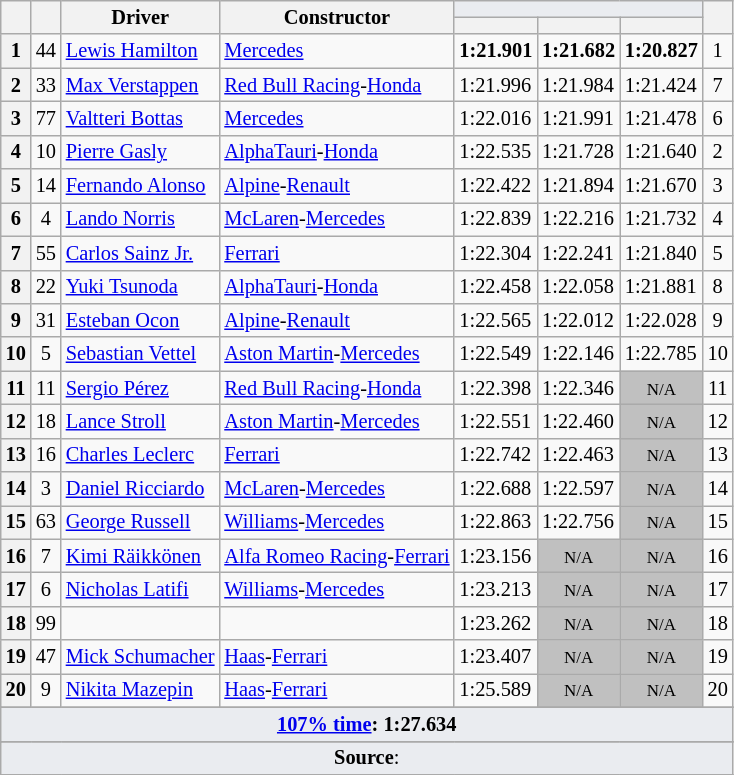<table class="wikitable sortable" style="font-size: 85%;">
<tr>
<th rowspan="2"></th>
<th rowspan="2"></th>
<th rowspan="2">Driver</th>
<th rowspan="2">Constructor</th>
<th colspan="3" style="background:#eaecf0; text-align:center;"></th>
<th rowspan="2"></th>
</tr>
<tr>
<th scope="col"></th>
<th scope="col"></th>
<th scope="col"></th>
</tr>
<tr>
<th scope="row">1</th>
<td align="center">44</td>
<td data-sort-value="ham"> <a href='#'>Lewis Hamilton</a></td>
<td><a href='#'>Mercedes</a></td>
<td><strong>1:21.901</strong></td>
<td><strong>1:21.682</strong></td>
<td><strong>1:20.827</strong></td>
<td align="center">1</td>
</tr>
<tr>
<th scope="row">2</th>
<td align="center">33</td>
<td data-sort-value="ver"> <a href='#'>Max Verstappen</a></td>
<td><a href='#'>Red Bull Racing</a>-<a href='#'>Honda</a></td>
<td>1:21.996</td>
<td>1:21.984</td>
<td>1:21.424</td>
<td align="center">7</td>
</tr>
<tr>
<th scope="row">3</th>
<td align="center">77</td>
<td data-sort-value="bot"> <a href='#'>Valtteri Bottas</a></td>
<td><a href='#'>Mercedes</a></td>
<td>1:22.016</td>
<td>1:21.991</td>
<td>1:21.478</td>
<td align="center">6</td>
</tr>
<tr>
<th scope="row">4</th>
<td align="center">10</td>
<td data-sort-value="gas"> <a href='#'>Pierre Gasly</a></td>
<td><a href='#'>AlphaTauri</a>-<a href='#'>Honda</a></td>
<td>1:22.535</td>
<td>1:21.728</td>
<td>1:21.640</td>
<td align="center">2</td>
</tr>
<tr>
<th scope="row">5</th>
<td align="center">14</td>
<td data-sort-value="alo"> <a href='#'>Fernando Alonso</a></td>
<td><a href='#'>Alpine</a>-<a href='#'>Renault</a></td>
<td>1:22.422</td>
<td>1:21.894</td>
<td>1:21.670</td>
<td align="center">3</td>
</tr>
<tr>
<th scope="row">6</th>
<td align="center">4</td>
<td data-sort-value="nor"> <a href='#'>Lando Norris</a></td>
<td><a href='#'>McLaren</a>-<a href='#'>Mercedes</a></td>
<td>1:22.839</td>
<td>1:22.216</td>
<td>1:21.732</td>
<td align="center">4</td>
</tr>
<tr>
<th scope="row">7</th>
<td align="center">55</td>
<td data-sort-value="sai"> <a href='#'>Carlos Sainz Jr.</a></td>
<td><a href='#'>Ferrari</a></td>
<td>1:22.304</td>
<td>1:22.241</td>
<td>1:21.840</td>
<td align="center">5</td>
</tr>
<tr>
<th scope="row">8</th>
<td align="center">22</td>
<td data-sort-value="tsu"> <a href='#'>Yuki Tsunoda</a></td>
<td><a href='#'>AlphaTauri</a>-<a href='#'>Honda</a></td>
<td>1:22.458</td>
<td>1:22.058</td>
<td>1:21.881</td>
<td align="center">8</td>
</tr>
<tr>
<th scope="row">9</th>
<td align="center">31</td>
<td data-sort-value="oco"> <a href='#'>Esteban Ocon</a></td>
<td><a href='#'>Alpine</a>-<a href='#'>Renault</a></td>
<td>1:22.565</td>
<td>1:22.012</td>
<td>1:22.028</td>
<td align="center">9</td>
</tr>
<tr>
<th scope="row">10</th>
<td align="center">5</td>
<td data-sort-value="vet"> <a href='#'>Sebastian Vettel</a></td>
<td><a href='#'>Aston Martin</a>-<a href='#'>Mercedes</a></td>
<td>1:22.549</td>
<td>1:22.146</td>
<td>1:22.785</td>
<td align="center">10</td>
</tr>
<tr>
<th scope="row">11</th>
<td align="center">11</td>
<td data-sort-value="per"> <a href='#'>Sergio Pérez</a></td>
<td><a href='#'>Red Bull Racing</a>-<a href='#'>Honda</a></td>
<td>1:22.398</td>
<td>1:22.346</td>
<td style="background: silver" align="center" data-sort-value="11"><small>N/A</small></td>
<td align="center">11</td>
</tr>
<tr>
<th scope="row">12</th>
<td align="center">18</td>
<td data-sort-value="str"> <a href='#'>Lance Stroll</a></td>
<td><a href='#'>Aston Martin</a>-<a href='#'>Mercedes</a></td>
<td>1:22.551</td>
<td>1:22.460</td>
<td style="background: silver" align="center" data-sort-value="20"><small>N/A</small></td>
<td align="center">12</td>
</tr>
<tr>
<th scope="row">13</th>
<td align="center">16</td>
<td data-sort-value="lec"> <a href='#'>Charles Leclerc</a></td>
<td><a href='#'>Ferrari</a></td>
<td>1:22.742</td>
<td>1:22.463</td>
<td style="background: silver" align="center" data-sort-value="20"><small>N/A</small></td>
<td align="center">13</td>
</tr>
<tr>
<th scope="row">14</th>
<td align="center">3</td>
<td data-sort-value="ric"> <a href='#'>Daniel Ricciardo</a></td>
<td><a href='#'>McLaren</a>-<a href='#'>Mercedes</a></td>
<td>1:22.688</td>
<td>1:22.597</td>
<td style="background: silver" align="center" data-sort-value="20"><small>N/A</small></td>
<td align="center">14</td>
</tr>
<tr>
<th scope="row">15</th>
<td align="center">63</td>
<td data-sort-value="rus"> <a href='#'>George Russell</a></td>
<td><a href='#'>Williams</a>-<a href='#'>Mercedes</a></td>
<td>1:22.863</td>
<td>1:22.756</td>
<td style="background: silver" align="center" data-sort-value="13"><small>N/A</small></td>
<td align="center">15</td>
</tr>
<tr>
<th scope="row">16</th>
<td align="center">7</td>
<td data-sort-value="rai"> <a href='#'>Kimi Räikkönen</a></td>
<td><a href='#'>Alfa Romeo Racing</a>-<a href='#'>Ferrari</a></td>
<td>1:23.156</td>
<td style="background: silver" align="center" data-sort-value="12"><small>N/A</small></td>
<td style="background: silver" align="center" data-sort-value="12"><small>N/A</small></td>
<td align="center">16</td>
</tr>
<tr>
<th scope="row">17</th>
<td align="center">6</td>
<td data-sort-value="lat"> <a href='#'>Nicholas Latifi</a></td>
<td><a href='#'>Williams</a>-<a href='#'>Mercedes</a></td>
<td>1:23.213</td>
<td style="background: silver" align="center" data-sort-value="17"><small>N/A</small></td>
<td style="background: silver" align="center" data-sort-value="17"><small>N/A</small></td>
<td align="center">17</td>
</tr>
<tr>
<th scope="row">18</th>
<td align="center">99</td>
<td data-sort-value="gio"></td>
<td></td>
<td>1:23.262</td>
<td style="background: silver" align="center" data-sort-value="14"><small>N/A</small></td>
<td style="background: silver" align="center" data-sort-value="14"><small>N/A</small></td>
<td align="center">18</td>
</tr>
<tr>
<th scope="row">19</th>
<td align="center">47</td>
<td data-sort-value="sch"> <a href='#'>Mick Schumacher</a></td>
<td><a href='#'>Haas</a>-<a href='#'>Ferrari</a></td>
<td>1:23.407</td>
<td style="background: silver" align="center" data-sort-value="18"><small>N/A</small></td>
<td style="background: silver" align="center" data-sort-value="18"><small>N/A</small></td>
<td align="center">19</td>
</tr>
<tr>
<th scope="row">20</th>
<td align="center">9</td>
<td data-sort-value="maz"><a href='#'>Nikita Mazepin</a></td>
<td><a href='#'>Haas</a>-<a href='#'>Ferrari</a></td>
<td>1:25.589</td>
<td style="background: silver" align="center" data-sort-value="19"><small>N/A</small></td>
<td style="background: silver" align="center" data-sort-value="19"><small>N/A</small></td>
<td align="center">20</td>
</tr>
<tr>
</tr>
<tr class="sortbottom">
<td colspan="8" style="background-color:#EAECF0;text-align:center"><strong><a href='#'>107% time</a>: 1:27.634</strong></td>
</tr>
<tr>
</tr>
<tr class="sortbottom">
<td colspan="8" style="background-color:#EAECF0;text-align:center"><strong>Source</strong>:</td>
</tr>
<tr>
</tr>
</table>
